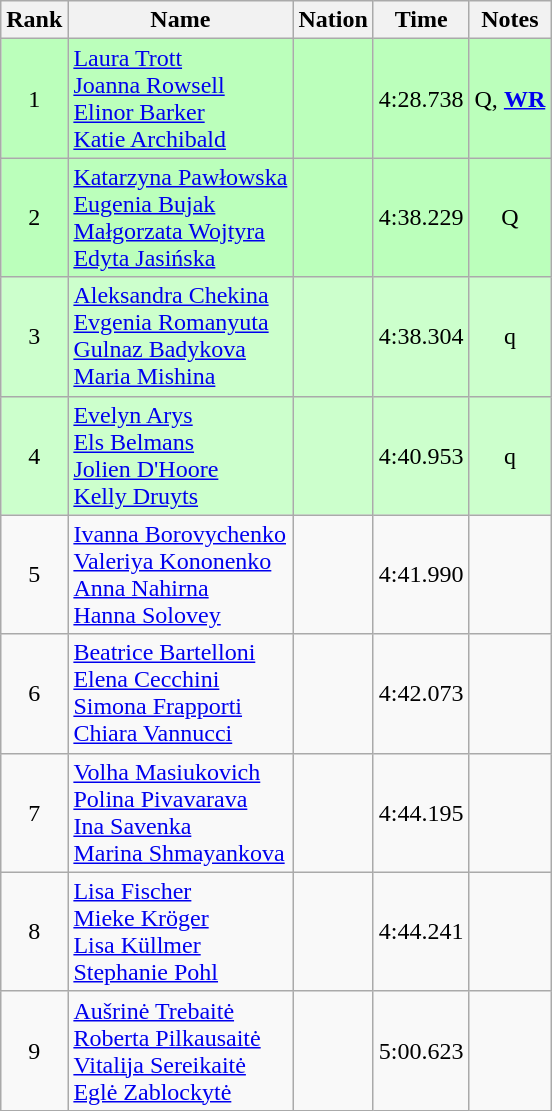<table class="wikitable sortable" style="text-align:center">
<tr>
<th>Rank</th>
<th>Name</th>
<th>Nation</th>
<th>Time</th>
<th>Notes</th>
</tr>
<tr bgcolor=bbffbb>
<td>1</td>
<td align=left><a href='#'>Laura Trott</a><br><a href='#'>Joanna Rowsell</a><br><a href='#'>Elinor Barker</a><br><a href='#'>Katie Archibald</a></td>
<td align=left></td>
<td>4:28.738</td>
<td>Q, <strong><a href='#'>WR</a></strong></td>
</tr>
<tr bgcolor=bbffbb>
<td>2</td>
<td align=left><a href='#'>Katarzyna Pawłowska</a><br><a href='#'>Eugenia Bujak</a><br> <a href='#'>Małgorzata Wojtyra</a><br><a href='#'>Edyta Jasińska</a></td>
<td align=left></td>
<td>4:38.229</td>
<td>Q</td>
</tr>
<tr bgcolor=ccffcc>
<td>3</td>
<td align=left><a href='#'>Aleksandra Chekina</a><br><a href='#'>Evgenia Romanyuta</a><br><a href='#'>Gulnaz Badykova</a><br><a href='#'>Maria Mishina</a></td>
<td align=left></td>
<td>4:38.304</td>
<td>q</td>
</tr>
<tr bgcolor=ccffcc>
<td>4</td>
<td align=left><a href='#'>Evelyn Arys</a><br><a href='#'>Els Belmans</a><br><a href='#'>Jolien D'Hoore</a><br><a href='#'>Kelly Druyts</a></td>
<td align=left></td>
<td>4:40.953</td>
<td>q</td>
</tr>
<tr>
<td>5</td>
<td align=left><a href='#'>Ivanna Borovychenko</a><br><a href='#'>Valeriya Kononenko</a><br><a href='#'>Anna Nahirna</a><br><a href='#'>Hanna Solovey</a></td>
<td align=left></td>
<td>4:41.990</td>
<td></td>
</tr>
<tr>
<td>6</td>
<td align=left><a href='#'>Beatrice Bartelloni</a><br><a href='#'>Elena Cecchini</a><br><a href='#'>Simona Frapporti</a><br><a href='#'>Chiara Vannucci</a></td>
<td align=left></td>
<td>4:42.073</td>
<td></td>
</tr>
<tr>
<td>7</td>
<td align=left><a href='#'>Volha Masiukovich</a><br><a href='#'>Polina Pivavarava</a><br><a href='#'>Ina Savenka</a><br><a href='#'>Marina Shmayankova</a></td>
<td align=left></td>
<td>4:44.195</td>
<td></td>
</tr>
<tr>
<td>8</td>
<td align=left><a href='#'>Lisa Fischer</a><br><a href='#'>Mieke Kröger</a><br><a href='#'>Lisa Küllmer</a><br><a href='#'>Stephanie Pohl</a></td>
<td align=left></td>
<td>4:44.241</td>
<td></td>
</tr>
<tr>
<td>9</td>
<td align=left><a href='#'>Aušrinė Trebaitė</a><br><a href='#'>Roberta Pilkausaitė</a><br> <a href='#'>Vitalija Sereikaitė</a><br><a href='#'>Eglė Zablockytė</a></td>
<td align=left></td>
<td>5:00.623</td>
<td></td>
</tr>
</table>
